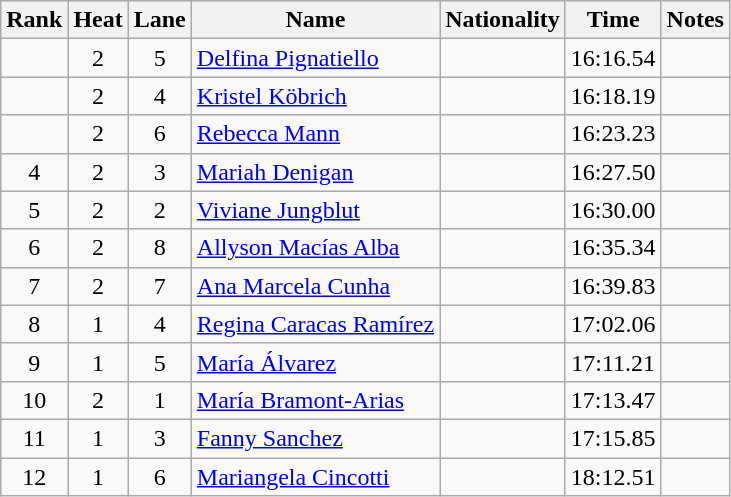<table class="wikitable sortable" style="text-align:center">
<tr>
<th>Rank</th>
<th>Heat</th>
<th>Lane</th>
<th>Name</th>
<th>Nationality</th>
<th>Time</th>
<th>Notes</th>
</tr>
<tr>
<td></td>
<td>2</td>
<td>5</td>
<td align=left><a href='#'>Delfina Pignatiello</a></td>
<td align=left></td>
<td>16:16.54</td>
<td></td>
</tr>
<tr>
<td></td>
<td>2</td>
<td>4</td>
<td align=left><a href='#'>Kristel Köbrich</a></td>
<td align=left></td>
<td>16:18.19</td>
<td></td>
</tr>
<tr>
<td></td>
<td>2</td>
<td>6</td>
<td align=left><a href='#'>Rebecca Mann</a></td>
<td align=left></td>
<td>16:23.23</td>
<td></td>
</tr>
<tr>
<td>4</td>
<td>2</td>
<td>3</td>
<td align=left><a href='#'>Mariah Denigan</a></td>
<td align=left></td>
<td>16:27.50</td>
<td></td>
</tr>
<tr>
<td>5</td>
<td>2</td>
<td>2</td>
<td align=left><a href='#'>Viviane Jungblut</a></td>
<td align=left></td>
<td>16:30.00</td>
<td></td>
</tr>
<tr>
<td>6</td>
<td>2</td>
<td>8</td>
<td align=left><a href='#'>Allyson Macías Alba</a></td>
<td align=left></td>
<td>16:35.34</td>
<td></td>
</tr>
<tr>
<td>7</td>
<td>2</td>
<td>7</td>
<td align=left><a href='#'>Ana Marcela Cunha</a></td>
<td align=left></td>
<td>16:39.83</td>
<td></td>
</tr>
<tr>
<td>8</td>
<td>1</td>
<td>4</td>
<td align=left><a href='#'>Regina Caracas Ramírez</a></td>
<td align=left></td>
<td>17:02.06</td>
<td></td>
</tr>
<tr>
<td>9</td>
<td>1</td>
<td>5</td>
<td align=left><a href='#'>María Álvarez</a></td>
<td align=left></td>
<td>17:11.21</td>
<td></td>
</tr>
<tr>
<td>10</td>
<td>2</td>
<td>1</td>
<td align=left><a href='#'>María Bramont-Arias</a></td>
<td align=left></td>
<td>17:13.47</td>
<td></td>
</tr>
<tr>
<td>11</td>
<td>1</td>
<td>3</td>
<td align=left><a href='#'>Fanny Sanchez</a></td>
<td align=left></td>
<td>17:15.85</td>
<td></td>
</tr>
<tr>
<td>12</td>
<td>1</td>
<td>6</td>
<td align=left><a href='#'>Mariangela Cincotti</a></td>
<td align=left></td>
<td>18:12.51</td>
<td></td>
</tr>
</table>
